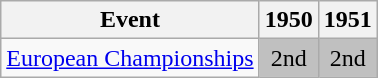<table class="wikitable">
<tr>
<th>Event</th>
<th>1950</th>
<th>1951</th>
</tr>
<tr>
<td><a href='#'>European Championships</a></td>
<td align="center" bgcolor="silver">2nd</td>
<td align="center" bgcolor="silver">2nd</td>
</tr>
</table>
